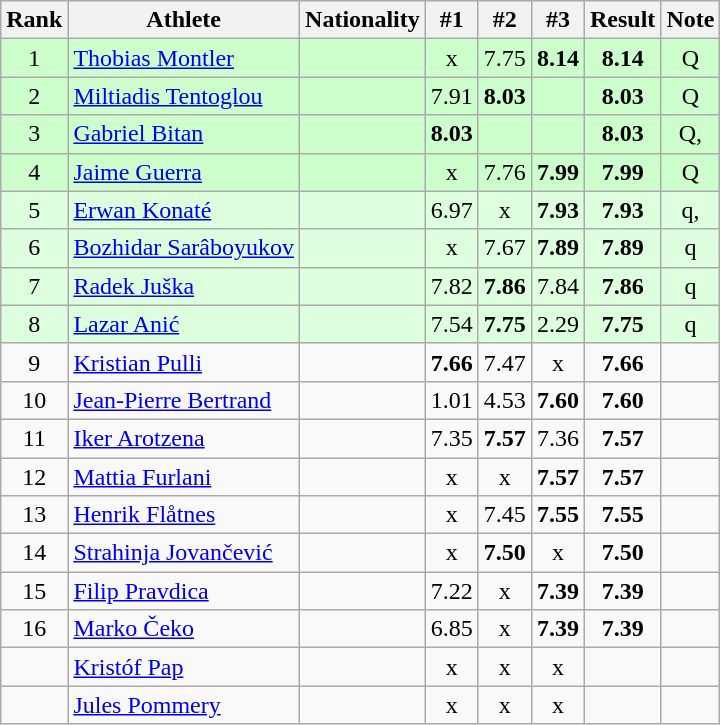<table class="wikitable sortable" style="text-align:center">
<tr>
<th>Rank</th>
<th>Athlete</th>
<th>Nationality</th>
<th>#1</th>
<th>#2</th>
<th>#3</th>
<th>Result</th>
<th>Note</th>
</tr>
<tr bgcolor="ccffcc">
<td>1</td>
<td align="left"><a href='#'>Thobias Montler</a></td>
<td align="left"></td>
<td>x</td>
<td>7.75</td>
<td><strong>8.14</strong></td>
<td><strong>8.14</strong></td>
<td>Q</td>
</tr>
<tr bgcolor="ccffcc">
<td>2</td>
<td align="left"><a href='#'>Miltiadis Tentoglou</a></td>
<td align="left"></td>
<td>7.91</td>
<td><strong>8.03</strong></td>
<td></td>
<td><strong>8.03</strong></td>
<td>Q</td>
</tr>
<tr bgcolor="ccffcc">
<td>3</td>
<td align="left"><a href='#'>Gabriel Bitan</a></td>
<td align="left"></td>
<td><strong>8.03</strong></td>
<td></td>
<td></td>
<td><strong>8.03</strong></td>
<td>Q, </td>
</tr>
<tr bgcolor="ccffcc">
<td>4</td>
<td align="left"><a href='#'>Jaime Guerra</a></td>
<td align="left"></td>
<td>x</td>
<td>7.76</td>
<td><strong>7.99</strong></td>
<td><strong>7.99</strong></td>
<td>Q</td>
</tr>
<tr bgcolor="ddffdd">
<td>5</td>
<td align="left"><a href='#'>Erwan Konaté</a></td>
<td align="left"></td>
<td>6.97</td>
<td>x</td>
<td><strong>7.93</strong></td>
<td><strong>7.93</strong></td>
<td>q, </td>
</tr>
<tr bgcolor="ddffdd">
<td>6</td>
<td align="left"><a href='#'>Bozhidar Sarâboyukov</a></td>
<td align="left"></td>
<td>x</td>
<td>7.67</td>
<td><strong>7.89</strong></td>
<td><strong>7.89</strong></td>
<td>q</td>
</tr>
<tr bgcolor="ddffdd">
<td>7</td>
<td align="left"><a href='#'>Radek Juška</a></td>
<td align="left"></td>
<td>7.82</td>
<td><strong>7.86</strong></td>
<td>7.84</td>
<td><strong>7.86</strong></td>
<td>q</td>
</tr>
<tr bgcolor="ddffdd">
<td>8</td>
<td align="left"><a href='#'>Lazar Anić</a></td>
<td align="left"></td>
<td>7.54</td>
<td><strong>7.75</strong></td>
<td>2.29</td>
<td><strong>7.75</strong></td>
<td>q</td>
</tr>
<tr>
<td>9</td>
<td align="left"><a href='#'>Kristian Pulli</a></td>
<td align="left"></td>
<td><strong>7.66</strong></td>
<td>7.47</td>
<td>x</td>
<td><strong>7.66</strong></td>
<td></td>
</tr>
<tr>
<td>10</td>
<td align="left"><a href='#'>Jean-Pierre Bertrand</a></td>
<td align="left"></td>
<td>1.01</td>
<td>4.53</td>
<td><strong>7.60</strong></td>
<td><strong>7.60</strong></td>
<td></td>
</tr>
<tr>
<td>11</td>
<td align="left"><a href='#'>Iker Arotzena</a></td>
<td align="left"></td>
<td>7.35</td>
<td><strong>7.57</strong></td>
<td>7.36</td>
<td><strong>7.57</strong></td>
<td></td>
</tr>
<tr>
<td>12</td>
<td align="left"><a href='#'>Mattia Furlani</a></td>
<td align="left"></td>
<td>x</td>
<td>x</td>
<td><strong>7.57</strong></td>
<td><strong>7.57</strong></td>
<td></td>
</tr>
<tr>
<td>13</td>
<td align="left"><a href='#'>Henrik Flåtnes</a></td>
<td align="left"></td>
<td>x</td>
<td>7.45</td>
<td><strong>7.55</strong></td>
<td><strong>7.55</strong></td>
<td></td>
</tr>
<tr>
<td>14</td>
<td align="left"><a href='#'>Strahinja Jovančević</a></td>
<td align="left"></td>
<td>x</td>
<td><strong>7.50</strong></td>
<td>x</td>
<td><strong>7.50</strong></td>
<td></td>
</tr>
<tr>
<td>15</td>
<td align="left"><a href='#'>Filip Pravdica</a></td>
<td align="left"></td>
<td>7.22</td>
<td>x</td>
<td><strong>7.39</strong></td>
<td><strong>7.39</strong></td>
<td></td>
</tr>
<tr>
<td>16</td>
<td align="left"><a href='#'>Marko Čeko</a></td>
<td align="left"></td>
<td>6.85</td>
<td>x</td>
<td><strong>7.39</strong></td>
<td><strong>7.39</strong></td>
<td></td>
</tr>
<tr>
<td></td>
<td align="left"><a href='#'>Kristóf Pap</a></td>
<td align="left"></td>
<td>x</td>
<td>x</td>
<td>x</td>
<td><strong></strong></td>
<td></td>
</tr>
<tr>
<td></td>
<td align="left"><a href='#'>Jules Pommery</a></td>
<td align="left"></td>
<td>x</td>
<td>x</td>
<td>x</td>
<td><strong></strong></td>
<td></td>
</tr>
</table>
